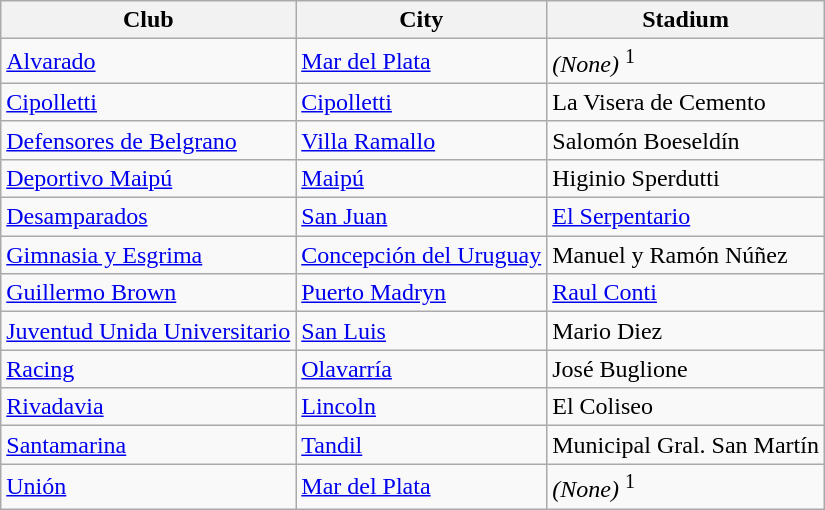<table class="wikitable sortable">
<tr>
<th>Club</th>
<th>City</th>
<th>Stadium</th>
</tr>
<tr>
<td> <a href='#'>Alvarado</a></td>
<td><a href='#'>Mar del Plata</a></td>
<td><em>(None)</em> <sup>1</sup></td>
</tr>
<tr>
<td> <a href='#'>Cipolletti</a></td>
<td><a href='#'>Cipolletti</a></td>
<td>La Visera de Cemento</td>
</tr>
<tr>
<td> <a href='#'>Defensores de Belgrano</a></td>
<td><a href='#'>Villa Ramallo</a></td>
<td>Salomón Boeseldín</td>
</tr>
<tr>
<td> <a href='#'>Deportivo Maipú</a></td>
<td><a href='#'>Maipú</a></td>
<td>Higinio Sperdutti</td>
</tr>
<tr>
<td> <a href='#'>Desamparados</a></td>
<td><a href='#'>San Juan</a></td>
<td><a href='#'>El Serpentario</a></td>
</tr>
<tr>
<td> <a href='#'>Gimnasia y Esgrima</a></td>
<td><a href='#'>Concepción del Uruguay</a></td>
<td>Manuel y Ramón Núñez</td>
</tr>
<tr>
<td> <a href='#'>Guillermo Brown</a></td>
<td><a href='#'>Puerto Madryn</a></td>
<td><a href='#'>Raul Conti</a></td>
</tr>
<tr>
<td> <a href='#'>Juventud Unida Universitario</a></td>
<td><a href='#'>San Luis</a></td>
<td>Mario Diez</td>
</tr>
<tr>
<td> <a href='#'>Racing</a></td>
<td><a href='#'>Olavarría</a></td>
<td>José Buglione</td>
</tr>
<tr>
<td> <a href='#'>Rivadavia</a></td>
<td><a href='#'>Lincoln</a></td>
<td>El Coliseo</td>
</tr>
<tr>
<td> <a href='#'>Santamarina</a></td>
<td><a href='#'>Tandil</a></td>
<td>Municipal Gral. San Martín</td>
</tr>
<tr>
<td> <a href='#'>Unión</a></td>
<td><a href='#'>Mar del Plata</a></td>
<td><em>(None)</em> <sup>1</sup></td>
</tr>
</table>
